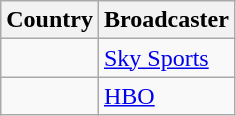<table class="wikitable">
<tr>
<th align=center>Country</th>
<th align=center>Broadcaster</th>
</tr>
<tr>
<td></td>
<td><a href='#'>Sky Sports</a></td>
</tr>
<tr>
<td></td>
<td><a href='#'>HBO</a></td>
</tr>
</table>
